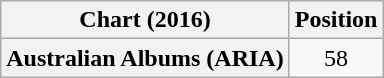<table class="wikitable plainrowheaders" style="text-align:center">
<tr>
<th scope="col">Chart (2016)</th>
<th scope="col">Position</th>
</tr>
<tr>
<th scope="row">Australian Albums (ARIA)</th>
<td>58</td>
</tr>
</table>
